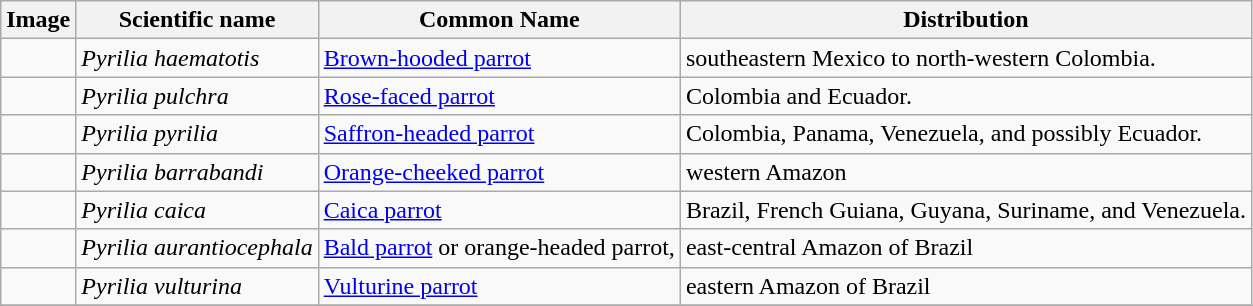<table class="wikitable">
<tr>
<th>Image</th>
<th>Scientific name</th>
<th>Common Name</th>
<th>Distribution</th>
</tr>
<tr>
<td></td>
<td><em>Pyrilia haematotis</em></td>
<td><a href='#'>Brown-hooded parrot</a></td>
<td>southeastern Mexico to north-western Colombia.</td>
</tr>
<tr>
<td></td>
<td><em>Pyrilia pulchra</em></td>
<td><a href='#'>Rose-faced parrot</a></td>
<td>Colombia and Ecuador.</td>
</tr>
<tr>
<td></td>
<td><em>Pyrilia pyrilia</em></td>
<td><a href='#'>Saffron-headed parrot</a></td>
<td>Colombia, Panama, Venezuela, and possibly Ecuador.</td>
</tr>
<tr>
<td></td>
<td><em>Pyrilia barrabandi</em></td>
<td><a href='#'>Orange-cheeked parrot</a></td>
<td>western Amazon</td>
</tr>
<tr>
<td></td>
<td><em>Pyrilia caica</em></td>
<td><a href='#'>Caica parrot</a></td>
<td>Brazil, French Guiana, Guyana, Suriname, and Venezuela.</td>
</tr>
<tr>
<td></td>
<td><em>Pyrilia aurantiocephala</em></td>
<td><a href='#'>Bald parrot</a> or orange-headed parrot,</td>
<td>east-central Amazon of Brazil</td>
</tr>
<tr>
<td></td>
<td><em>Pyrilia vulturina</em></td>
<td><a href='#'>Vulturine parrot</a></td>
<td>eastern Amazon of Brazil</td>
</tr>
<tr>
</tr>
</table>
